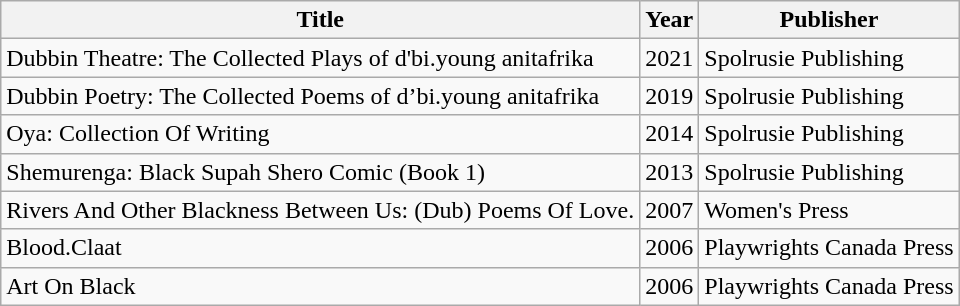<table class="wikitable">
<tr>
<th>Title</th>
<th>Year</th>
<th>Publisher</th>
</tr>
<tr>
<td>Dubbin Theatre: The Collected Plays of d'bi.young anitafrika</td>
<td>2021</td>
<td>Spolrusie Publishing</td>
</tr>
<tr>
<td>Dubbin Poetry: The Collected Poems of d’bi.young anitafrika</td>
<td>2019</td>
<td>Spolrusie Publishing</td>
</tr>
<tr>
<td>Oya: Collection Of Writing</td>
<td>2014</td>
<td>Spolrusie Publishing</td>
</tr>
<tr>
<td>Shemurenga: Black Supah Shero Comic (Book 1)</td>
<td>2013</td>
<td>Spolrusie Publishing</td>
</tr>
<tr>
<td>Rivers And Other Blackness Between Us: (Dub) Poems Of Love.</td>
<td>2007</td>
<td>Women's Press</td>
</tr>
<tr>
<td>Blood.Claat</td>
<td>2006</td>
<td>Playwrights Canada Press</td>
</tr>
<tr>
<td>Art On Black</td>
<td>2006</td>
<td>Playwrights Canada Press</td>
</tr>
</table>
